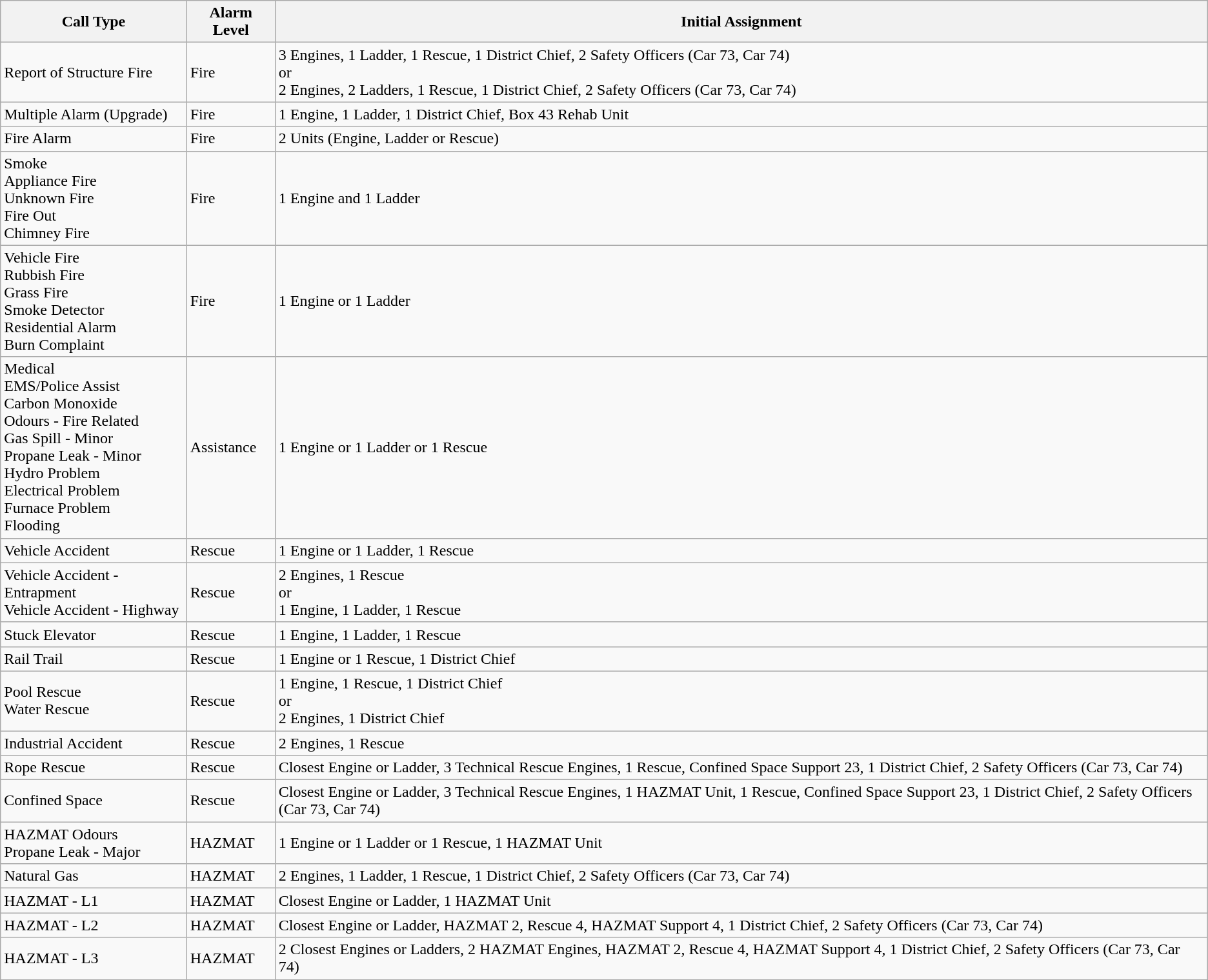<table class="wikitable">
<tr>
<th>Call Type</th>
<th>Alarm Level</th>
<th>Initial Assignment</th>
</tr>
<tr>
<td>Report of Structure Fire</td>
<td>Fire</td>
<td>3 Engines, 1 Ladder, 1 Rescue, 1 District Chief, 2 Safety Officers (Car 73, Car 74)<br>or<br>2 Engines, 2 Ladders, 1 Rescue, 1 District Chief, 2 Safety Officers (Car 73, Car 74)</td>
</tr>
<tr>
<td>Multiple Alarm (Upgrade)</td>
<td>Fire</td>
<td>1 Engine, 1 Ladder, 1 District Chief, Box 43 Rehab Unit</td>
</tr>
<tr>
<td>Fire Alarm</td>
<td>Fire</td>
<td>2 Units (Engine, Ladder or Rescue)</td>
</tr>
<tr>
<td>Smoke<br>Appliance Fire<br>Unknown Fire<br>Fire Out<br>Chimney Fire</td>
<td>Fire</td>
<td>1 Engine and 1 Ladder</td>
</tr>
<tr>
<td>Vehicle Fire<br>Rubbish Fire<br>Grass Fire<br>Smoke Detector<br>Residential Alarm<br>Burn Complaint</td>
<td>Fire</td>
<td>1 Engine or 1 Ladder</td>
</tr>
<tr>
<td>Medical<br>EMS/Police Assist<br>Carbon Monoxide<br>Odours - Fire Related<br>Gas Spill - Minor<br>Propane Leak - Minor<br>Hydro Problem<br>Electrical Problem<br>Furnace Problem<br>Flooding</td>
<td>Assistance</td>
<td>1 Engine or 1 Ladder or 1 Rescue</td>
</tr>
<tr>
<td>Vehicle Accident</td>
<td>Rescue</td>
<td>1 Engine or 1 Ladder, 1 Rescue</td>
</tr>
<tr>
<td>Vehicle Accident - Entrapment<br>Vehicle Accident - Highway</td>
<td>Rescue</td>
<td>2 Engines, 1 Rescue<br>or<br>1 Engine, 1 Ladder, 1 Rescue</td>
</tr>
<tr>
<td>Stuck Elevator</td>
<td>Rescue</td>
<td>1 Engine, 1 Ladder, 1 Rescue</td>
</tr>
<tr>
<td>Rail Trail</td>
<td>Rescue</td>
<td>1 Engine or 1 Rescue, 1 District Chief</td>
</tr>
<tr>
<td>Pool Rescue<br>Water Rescue</td>
<td>Rescue</td>
<td>1 Engine, 1 Rescue, 1 District Chief<br>or<br>2 Engines, 1 District Chief</td>
</tr>
<tr>
<td>Industrial Accident</td>
<td>Rescue</td>
<td>2 Engines, 1 Rescue</td>
</tr>
<tr>
<td>Rope Rescue</td>
<td>Rescue</td>
<td>Closest Engine or Ladder, 3 Technical Rescue Engines, 1 Rescue, Confined Space Support 23, 1 District Chief, 2 Safety Officers (Car 73, Car 74)</td>
</tr>
<tr>
<td>Confined Space</td>
<td>Rescue</td>
<td>Closest Engine or Ladder, 3 Technical Rescue Engines, 1 HAZMAT Unit, 1 Rescue, Confined Space Support 23, 1 District Chief, 2 Safety Officers (Car 73, Car 74)</td>
</tr>
<tr>
<td>HAZMAT Odours<br>Propane Leak - Major</td>
<td>HAZMAT</td>
<td>1 Engine or 1 Ladder or 1 Rescue, 1 HAZMAT Unit</td>
</tr>
<tr>
<td>Natural Gas</td>
<td>HAZMAT</td>
<td>2 Engines, 1 Ladder, 1 Rescue, 1 District Chief, 2 Safety Officers (Car 73, Car 74)</td>
</tr>
<tr>
<td>HAZMAT - L1</td>
<td>HAZMAT</td>
<td>Closest Engine or Ladder, 1 HAZMAT Unit</td>
</tr>
<tr>
<td>HAZMAT - L2</td>
<td>HAZMAT</td>
<td>Closest Engine or Ladder, HAZMAT 2, Rescue 4, HAZMAT Support 4, 1 District Chief, 2 Safety Officers (Car 73, Car 74)</td>
</tr>
<tr>
<td>HAZMAT - L3</td>
<td>HAZMAT</td>
<td>2 Closest Engines or Ladders, 2 HAZMAT Engines, HAZMAT 2, Rescue 4, HAZMAT Support 4, 1 District Chief, 2 Safety Officers (Car 73, Car 74)</td>
</tr>
</table>
